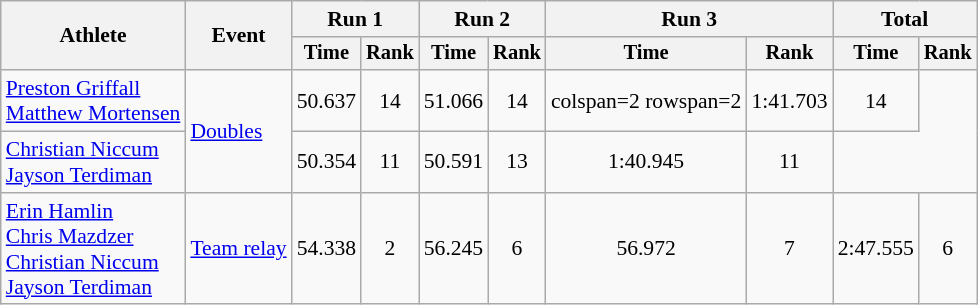<table class=wikitable style=font-size:90%;text-align:center>
<tr>
<th rowspan=2>Athlete</th>
<th rowspan=2>Event</th>
<th colspan=2>Run 1</th>
<th colspan=2>Run 2</th>
<th colspan=2>Run 3</th>
<th colspan=2>Total</th>
</tr>
<tr style=font-size:95%>
<th>Time</th>
<th>Rank</th>
<th>Time</th>
<th>Rank</th>
<th>Time</th>
<th>Rank</th>
<th>Time</th>
<th>Rank</th>
</tr>
<tr>
<td align=left><a href='#'>Preston Griffall</a><br><a href='#'>Matthew Mortensen</a></td>
<td align=left rowspan=2><a href='#'>Doubles</a></td>
<td>50.637</td>
<td>14</td>
<td>51.066</td>
<td>14</td>
<td>colspan=2 rowspan=2 </td>
<td>1:41.703</td>
<td>14</td>
</tr>
<tr>
<td align=left><a href='#'>Christian Niccum</a><br><a href='#'>Jayson Terdiman</a></td>
<td>50.354</td>
<td>11</td>
<td>50.591</td>
<td>13</td>
<td>1:40.945</td>
<td>11</td>
</tr>
<tr>
<td align=left><a href='#'>Erin Hamlin</a><br><a href='#'>Chris Mazdzer</a><br><a href='#'>Christian Niccum</a><br><a href='#'>Jayson Terdiman</a></td>
<td align=left><a href='#'>Team relay</a></td>
<td>54.338</td>
<td>2</td>
<td>56.245</td>
<td>6</td>
<td>56.972</td>
<td>7</td>
<td>2:47.555</td>
<td>6</td>
</tr>
</table>
